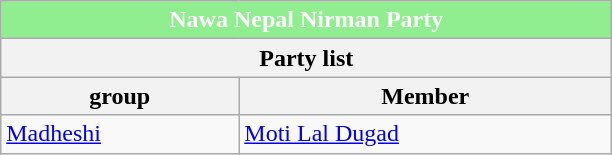<table class="wikitable mw-collapsible mw-collapsed" role="presentation">
<tr>
<th colspan="2" style="width: 300pt; background:lightgreen; color: white;">Nawa Nepal Nirman Party</th>
</tr>
<tr>
<th colspan="2">Party list</th>
</tr>
<tr>
<th> group</th>
<th>Member</th>
</tr>
<tr>
<td><a href='#'>Madheshi</a></td>
<td><a href='#'>Moti Lal Dugad</a></td>
</tr>
</table>
